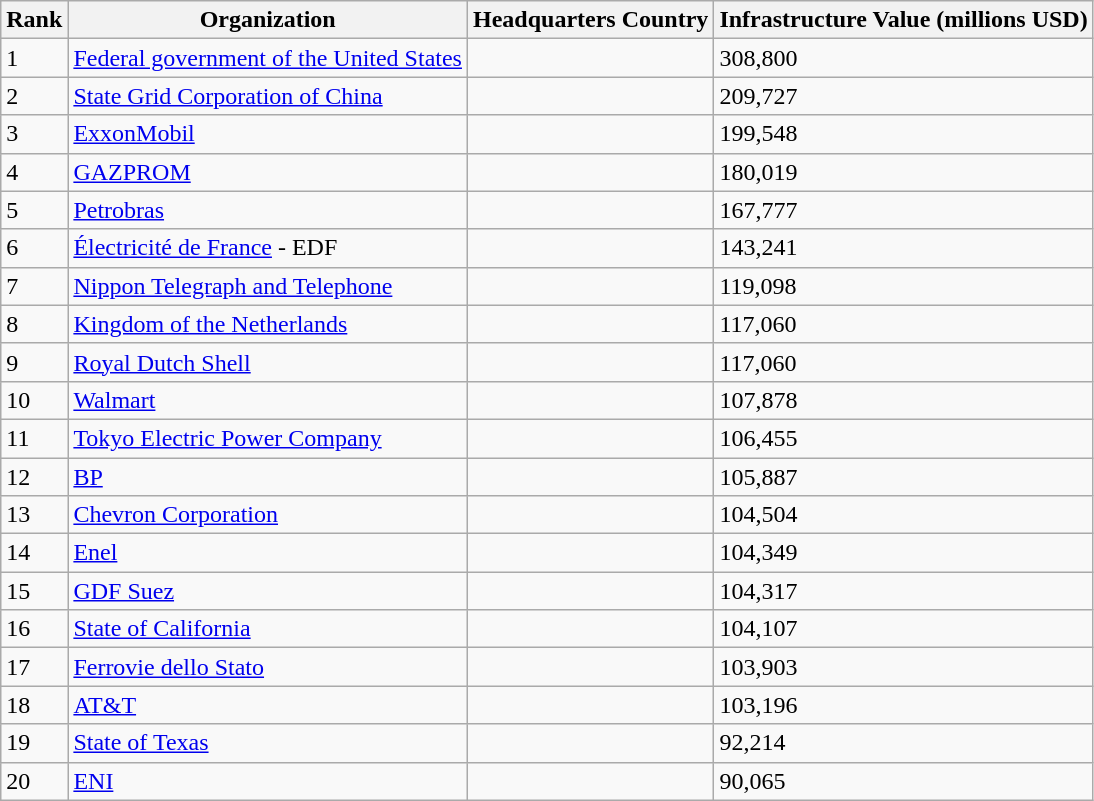<table class="wikitable sortable">
<tr>
<th>Rank</th>
<th>Organization</th>
<th>Headquarters Country</th>
<th>Infrastructure Value (millions USD)</th>
</tr>
<tr>
<td>1</td>
<td><a href='#'>Federal government of the United States</a></td>
<td></td>
<td>308,800</td>
</tr>
<tr>
<td>2</td>
<td><a href='#'>State Grid Corporation of China</a></td>
<td></td>
<td>209,727</td>
</tr>
<tr>
<td>3</td>
<td><a href='#'>ExxonMobil</a></td>
<td></td>
<td>199,548</td>
</tr>
<tr>
<td>4</td>
<td><a href='#'>GAZPROM</a></td>
<td></td>
<td>180,019</td>
</tr>
<tr>
<td>5</td>
<td><a href='#'>Petrobras</a></td>
<td></td>
<td>167,777</td>
</tr>
<tr>
<td>6</td>
<td><a href='#'>Électricité de France</a> - EDF</td>
<td></td>
<td>143,241</td>
</tr>
<tr>
<td>7</td>
<td><a href='#'>Nippon Telegraph and Telephone</a></td>
<td></td>
<td>119,098</td>
</tr>
<tr>
<td>8</td>
<td><a href='#'>Kingdom of the Netherlands</a></td>
<td></td>
<td>117,060</td>
</tr>
<tr>
<td>9</td>
<td><a href='#'>Royal Dutch Shell</a></td>
<td></td>
<td>117,060</td>
</tr>
<tr>
<td>10</td>
<td><a href='#'>Walmart</a></td>
<td></td>
<td>107,878</td>
</tr>
<tr>
<td>11</td>
<td><a href='#'>Tokyo Electric Power Company</a></td>
<td></td>
<td>106,455</td>
</tr>
<tr>
<td>12</td>
<td><a href='#'>BP</a></td>
<td></td>
<td>105,887</td>
</tr>
<tr>
<td>13</td>
<td><a href='#'>Chevron Corporation</a></td>
<td></td>
<td>104,504</td>
</tr>
<tr>
<td>14</td>
<td><a href='#'>Enel</a></td>
<td></td>
<td>104,349</td>
</tr>
<tr>
<td>15</td>
<td><a href='#'>GDF Suez</a></td>
<td></td>
<td>104,317</td>
</tr>
<tr>
<td>16</td>
<td><a href='#'>State of California</a></td>
<td></td>
<td>104,107</td>
</tr>
<tr>
<td>17</td>
<td><a href='#'>Ferrovie dello Stato</a></td>
<td></td>
<td>103,903</td>
</tr>
<tr>
<td>18</td>
<td><a href='#'>AT&T</a></td>
<td></td>
<td>103,196</td>
</tr>
<tr>
<td>19</td>
<td><a href='#'>State of Texas</a></td>
<td></td>
<td>92,214</td>
</tr>
<tr>
<td>20</td>
<td><a href='#'>ENI</a></td>
<td></td>
<td>90,065</td>
</tr>
</table>
